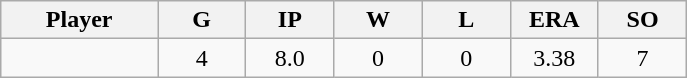<table class="wikitable sortable">
<tr>
<th bgcolor="#DDDDFF" width="16%">Player</th>
<th bgcolor="#DDDDFF" width="9%">G</th>
<th bgcolor="#DDDDFF" width="9%">IP</th>
<th bgcolor="#DDDDFF" width="9%">W</th>
<th bgcolor="#DDDDFF" width="9%">L</th>
<th bgcolor="#DDDDFF" width="9%">ERA</th>
<th bgcolor="#DDDDFF" width="9%">SO</th>
</tr>
<tr align="center">
<td></td>
<td>4</td>
<td>8.0</td>
<td>0</td>
<td>0</td>
<td>3.38</td>
<td>7</td>
</tr>
</table>
